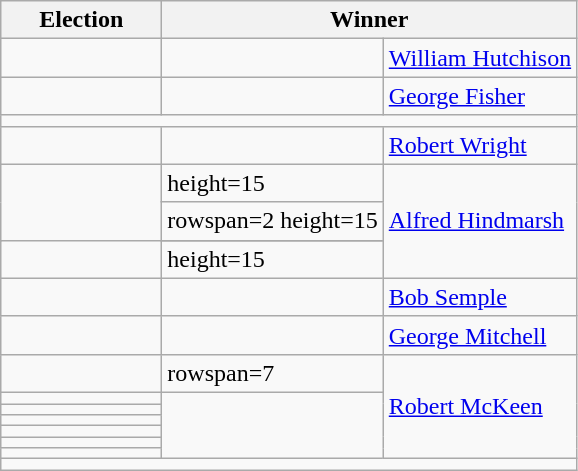<table class=wikitable>
<tr>
<th width=100>Election</th>
<th width=175 colspan= 2>Winner</th>
</tr>
<tr>
<td></td>
<td></td>
<td><a href='#'>William Hutchison</a></td>
</tr>
<tr>
<td></td>
<td></td>
<td><a href='#'>George Fisher</a></td>
</tr>
<tr>
<td colspan=3 align=center></td>
</tr>
<tr>
<td></td>
<td></td>
<td><a href='#'>Robert Wright</a></td>
</tr>
<tr>
<td rowspan=2></td>
<td>height=15 </td>
<td rowspan=4><a href='#'>Alfred Hindmarsh</a></td>
</tr>
<tr>
<td>rowspan=2 height=15 </td>
</tr>
<tr>
<td rowspan=2></td>
</tr>
<tr>
<td>height=15 </td>
</tr>
<tr>
<td></td>
<td></td>
<td><a href='#'>Bob Semple</a></td>
</tr>
<tr>
<td></td>
<td></td>
<td><a href='#'>George Mitchell</a></td>
</tr>
<tr>
<td></td>
<td>rowspan=7 </td>
<td rowspan=7><a href='#'>Robert McKeen</a></td>
</tr>
<tr>
<td></td>
</tr>
<tr>
<td></td>
</tr>
<tr>
<td></td>
</tr>
<tr>
<td></td>
</tr>
<tr>
<td></td>
</tr>
<tr>
<td></td>
</tr>
<tr>
<td colspan=3 align=center></td>
</tr>
</table>
